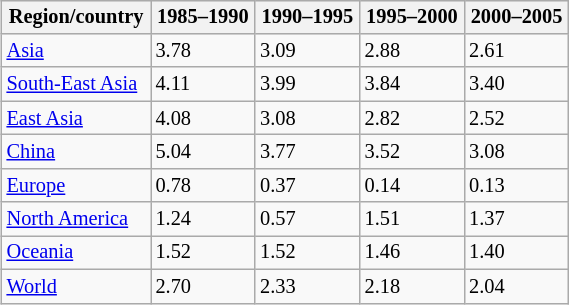<table class = "wikitable" style = "float:right; font-size:85%; margin-left:15px; width:30%">
<tr style="background:#efefef;">
<th>Region/country</th>
<th>1985–1990</th>
<th>1990–1995</th>
<th>1995–2000</th>
<th>2000–2005</th>
</tr>
<tr>
<td><a href='#'>Asia</a></td>
<td>3.78</td>
<td>3.09</td>
<td>2.88</td>
<td>2.61</td>
</tr>
<tr>
<td><a href='#'>South-East Asia</a></td>
<td>4.11</td>
<td>3.99</td>
<td>3.84</td>
<td>3.40</td>
</tr>
<tr>
<td><a href='#'>East Asia</a></td>
<td>4.08</td>
<td>3.08</td>
<td>2.82</td>
<td>2.52</td>
</tr>
<tr>
<td><a href='#'>China</a></td>
<td>5.04</td>
<td>3.77</td>
<td>3.52</td>
<td>3.08</td>
</tr>
<tr>
<td><a href='#'>Europe</a></td>
<td>0.78</td>
<td>0.37</td>
<td>0.14</td>
<td>0.13</td>
</tr>
<tr>
<td><a href='#'>North America</a></td>
<td>1.24</td>
<td>0.57</td>
<td>1.51</td>
<td>1.37</td>
</tr>
<tr>
<td><a href='#'>Oceania</a></td>
<td>1.52</td>
<td>1.52</td>
<td>1.46</td>
<td>1.40</td>
</tr>
<tr>
<td><a href='#'>World</a></td>
<td>2.70</td>
<td>2.33</td>
<td>2.18</td>
<td>2.04</td>
</tr>
</table>
